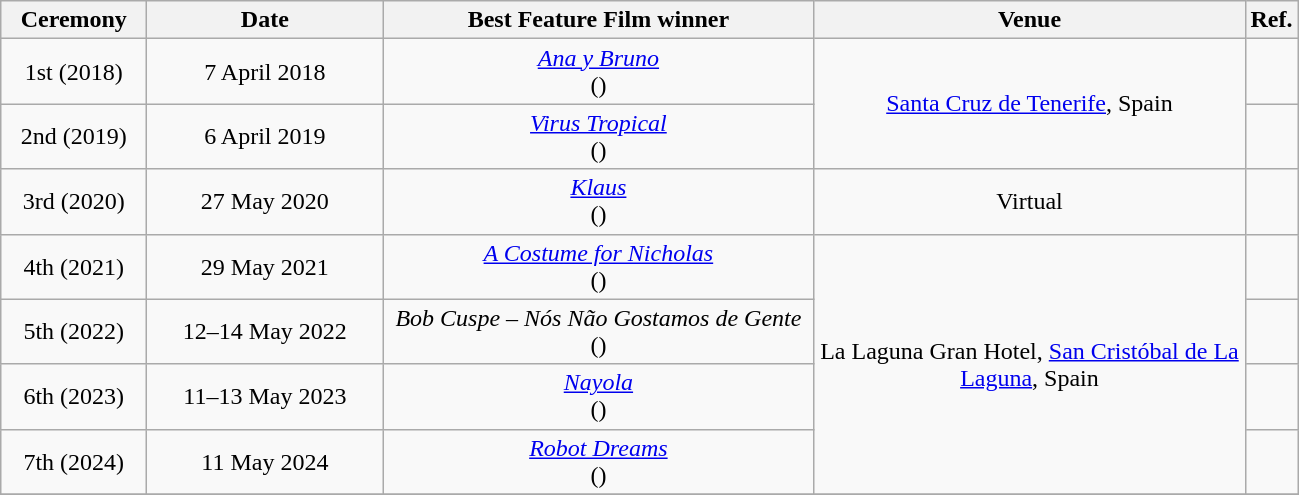<table class="sortable wikitable" style="text-align: center">
<tr>
<th style="width:90px;">Ceremony</th>
<th style="width:150px;">Date</th>
<th style="width:280px;">Best Feature Film winner</th>
<th style="width:280px;">Venue</th>
<th style="width:20px;">Ref.</th>
</tr>
<tr>
<td>1st (2018)</td>
<td>7 April 2018</td>
<td><em><a href='#'>Ana y Bruno</a></em><br>()</td>
<td rowspan="2"><a href='#'>Santa Cruz de Tenerife</a>, Spain</td>
<td align="center"></td>
</tr>
<tr>
<td>2nd (2019)</td>
<td>6 April 2019</td>
<td><em><a href='#'>Virus Tropical</a></em><br>()</td>
<td align="center"></td>
</tr>
<tr>
<td>3rd (2020)</td>
<td>27 May 2020</td>
<td><em><a href='#'>Klaus</a></em><br>()</td>
<td>Virtual</td>
<td align="center"></td>
</tr>
<tr>
<td>4th (2021)</td>
<td>29 May 2021</td>
<td><em><a href='#'>A Costume for Nicholas</a></em><br>()</td>
<td rowspan="4">La Laguna Gran Hotel, <a href='#'>San Cristóbal de La Laguna</a>, Spain</td>
<td align="center"></td>
</tr>
<tr>
<td>5th (2022)</td>
<td>12–14 May 2022</td>
<td><em>Bob Cuspe – Nós Não Gostamos de Gente</em><br>()</td>
<td align="center"></td>
</tr>
<tr>
<td>6th (2023)</td>
<td>11–13 May 2023</td>
<td><em><a href='#'>Nayola</a></em><br>()</td>
<td align="center"></td>
</tr>
<tr>
<td>7th (2024)</td>
<td>11 May 2024</td>
<td><em><a href='#'>Robot Dreams</a></em><br>()</td>
<td align="center"></td>
</tr>
<tr>
</tr>
</table>
